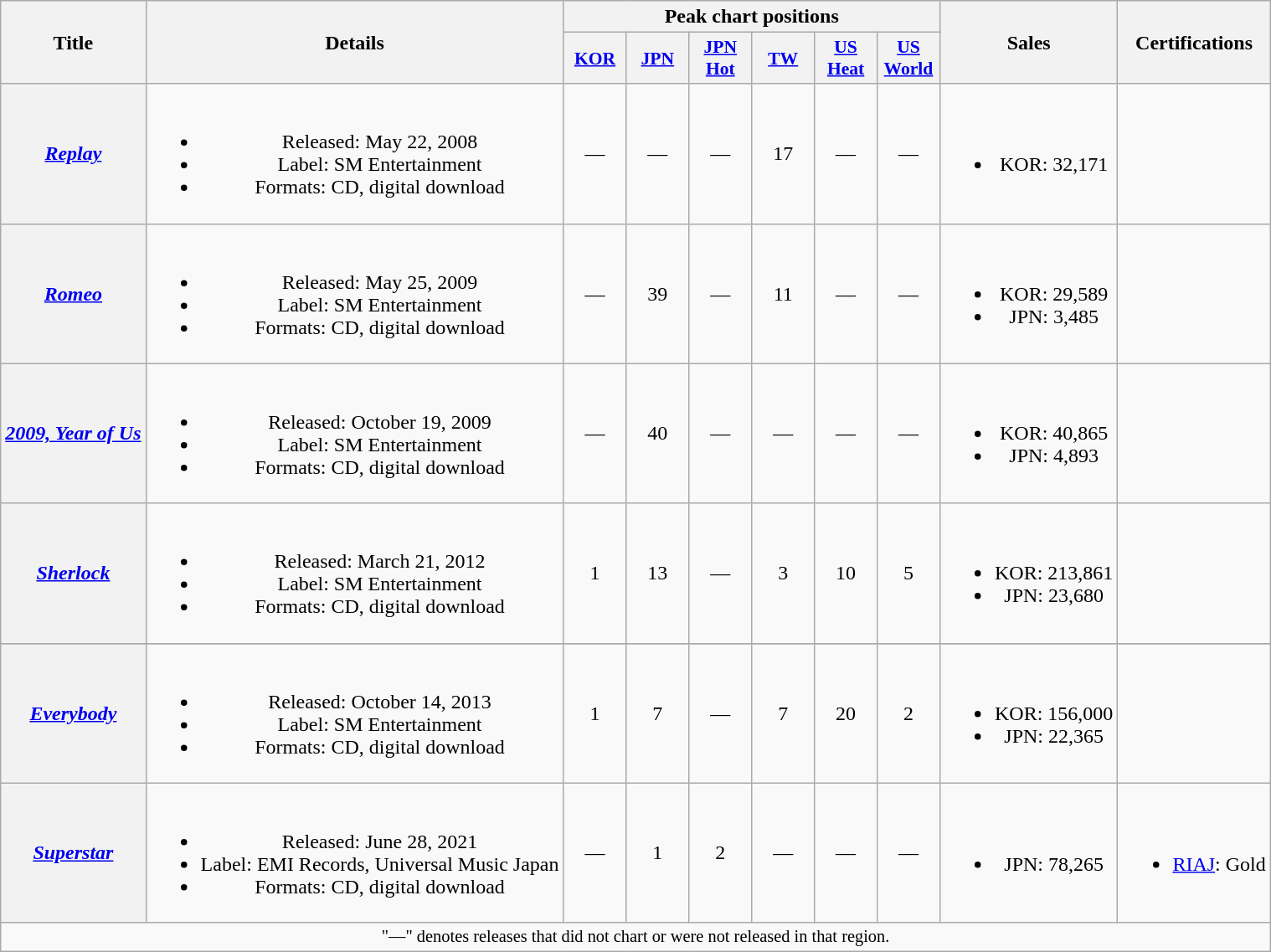<table class="wikitable plainrowheaders" style="text-align:center;">
<tr>
<th scope="col" rowspan="2">Title</th>
<th scope="col" rowspan="2">Details</th>
<th scope="col" colspan="6">Peak chart positions</th>
<th scope="col" rowspan="2">Sales</th>
<th scope="col" rowspan="2">Certifications</th>
</tr>
<tr>
<th scope="col" style="width:3em;font-size:90%;"><a href='#'>KOR</a><br></th>
<th scope="col" style="width:3em;font-size:90%;"><a href='#'>JPN</a><br></th>
<th scope="col" style="width:3em;font-size:90%;"><a href='#'>JPN Hot</a><br></th>
<th scope="col" style="width:3em;font-size:90%;"><a href='#'>TW</a><br></th>
<th scope="col" style="width:3em;font-size:90%;"><a href='#'>US Heat</a><br></th>
<th scope="col" style="width:3em;font-size:90%;"><a href='#'>US World</a><br></th>
</tr>
<tr>
<th scope="row"><em><a href='#'>Replay</a></em></th>
<td><br><ul><li>Released: May 22, 2008 </li><li>Label: SM Entertainment</li><li>Formats: CD, digital download</li></ul></td>
<td>—</td>
<td>—</td>
<td>—</td>
<td>17</td>
<td>—</td>
<td>—</td>
<td><br><ul><li>KOR: 32,171</li></ul></td>
<td></td>
</tr>
<tr>
<th scope="row"><em><a href='#'>Romeo</a></em></th>
<td><br><ul><li>Released: May 25, 2009 </li><li>Label: SM Entertainment</li><li>Formats: CD, digital download</li></ul></td>
<td>—</td>
<td>39</td>
<td>—</td>
<td>11</td>
<td>—</td>
<td>—</td>
<td><br><ul><li>KOR: 29,589</li><li>JPN: 3,485</li></ul></td>
<td></td>
</tr>
<tr>
<th scope="row"><em><a href='#'>2009, Year of Us</a></em></th>
<td><br><ul><li>Released: October 19, 2009 </li><li>Label: SM Entertainment</li><li>Formats: CD, digital download</li></ul></td>
<td>—</td>
<td>40</td>
<td>—</td>
<td>—</td>
<td>—</td>
<td>—</td>
<td><br><ul><li>KOR: 40,865</li><li>JPN: 4,893</li></ul></td>
<td></td>
</tr>
<tr>
<th scope="row"><em><a href='#'>Sherlock</a></em></th>
<td><br><ul><li>Released: March 21, 2012 </li><li>Label: SM Entertainment</li><li>Formats: CD, digital download</li></ul></td>
<td>1</td>
<td>13</td>
<td>—</td>
<td>3</td>
<td>10</td>
<td>5</td>
<td><br><ul><li>KOR: 213,861</li><li>JPN: 23,680</li></ul></td>
<td></td>
</tr>
<tr>
</tr>
<tr>
<th scope="row"><em><a href='#'>Everybody</a></em></th>
<td><br><ul><li>Released: October 14, 2013 </li><li>Label: SM Entertainment</li><li>Formats: CD, digital download</li></ul></td>
<td>1</td>
<td>7</td>
<td>—</td>
<td>7</td>
<td>20</td>
<td>2</td>
<td><br><ul><li>KOR: 156,000</li><li>JPN: 22,365</li></ul></td>
<td></td>
</tr>
<tr>
<th scope="row"><em><a href='#'>Superstar</a></em></th>
<td><br><ul><li>Released: June 28, 2021 </li><li>Label: EMI Records, Universal Music Japan</li><li>Formats: CD, digital download</li></ul></td>
<td>—</td>
<td>1</td>
<td>2</td>
<td>—</td>
<td>—</td>
<td>—</td>
<td><br><ul><li>JPN: 78,265 </li></ul></td>
<td><br><ul><li><a href='#'>RIAJ</a>: Gold</li></ul></td>
</tr>
<tr>
<td colspan="10" style="font-size:85%">"—" denotes releases that did not chart or were not released in that region.</td>
</tr>
</table>
